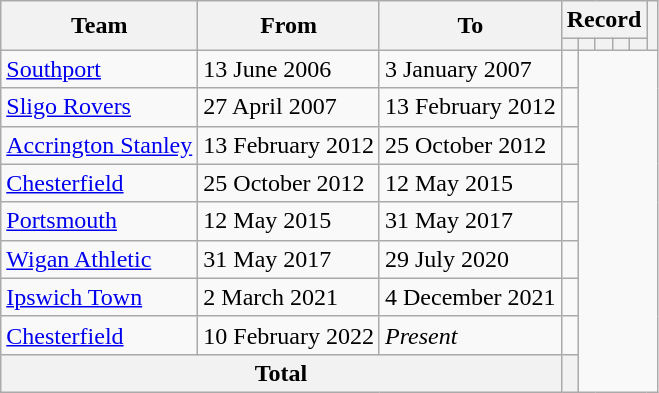<table class=wikitable style=text-align:center>
<tr>
<th rowspan=2>Team</th>
<th rowspan=2>From</th>
<th rowspan=2>To</th>
<th colspan=5>Record</th>
<th rowspan=2></th>
</tr>
<tr>
<th></th>
<th></th>
<th></th>
<th></th>
<th></th>
</tr>
<tr>
<td align=left><a href='#'>Southport</a></td>
<td align=left>13 June 2006</td>
<td align=left>3 January 2007<br></td>
<td></td>
</tr>
<tr>
<td align=left><a href='#'>Sligo Rovers</a></td>
<td align=left>27 April 2007</td>
<td align=left>13 February 2012<br></td>
<td></td>
</tr>
<tr>
<td align=left><a href='#'>Accrington Stanley</a></td>
<td align=left>13 February 2012</td>
<td align=left>25 October 2012<br></td>
<td></td>
</tr>
<tr>
<td align=left><a href='#'>Chesterfield</a></td>
<td align=left>25 October 2012</td>
<td align=left>12 May 2015<br></td>
<td></td>
</tr>
<tr>
<td align=left><a href='#'>Portsmouth</a></td>
<td align=left>12 May 2015</td>
<td align=left>31 May 2017<br></td>
<td></td>
</tr>
<tr>
<td align=left><a href='#'>Wigan Athletic</a></td>
<td align=left>31 May 2017</td>
<td align=left>29 July 2020<br></td>
<td></td>
</tr>
<tr>
<td align=left><a href='#'>Ipswich Town</a></td>
<td align=left>2 March 2021</td>
<td align=left>4 December 2021<br></td>
<td></td>
</tr>
<tr>
<td align=left><a href='#'>Chesterfield</a></td>
<td align=left>10 February 2022</td>
<td align=left><em>Present</em><br></td>
<td></td>
</tr>
<tr>
<th colspan=3>Total<br></th>
<th></th>
</tr>
</table>
